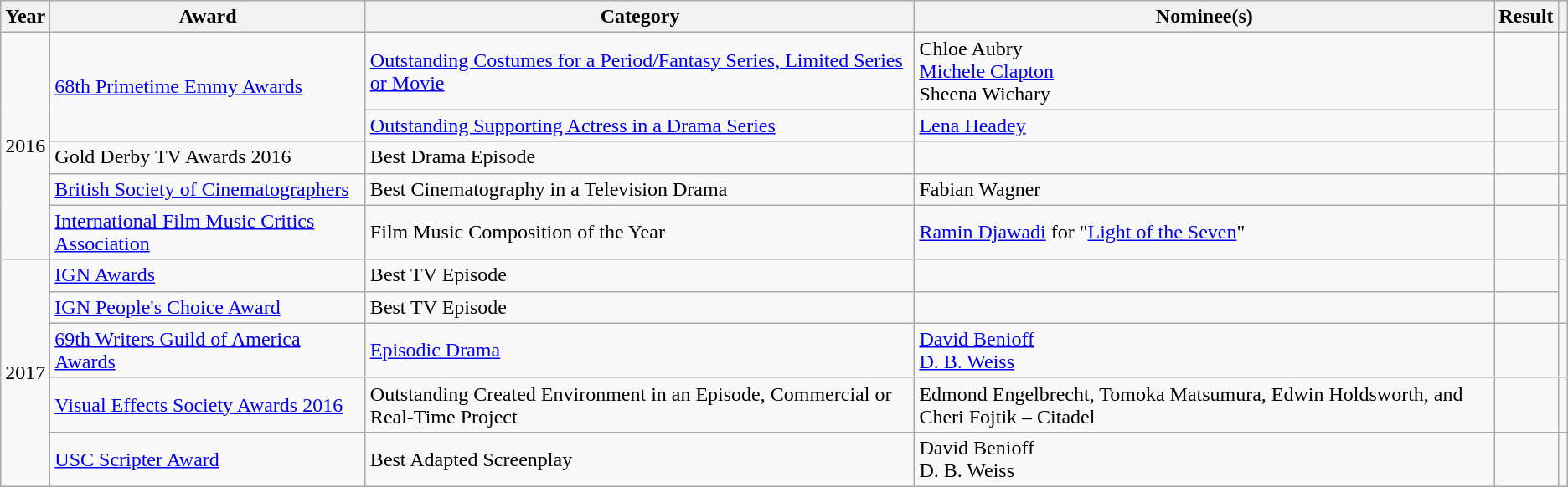<table class="wikitable sortable plainrowheaders">
<tr>
<th>Year</th>
<th>Award</th>
<th>Category</th>
<th>Nominee(s)</th>
<th>Result</th>
<th class="unsortable"></th>
</tr>
<tr>
<td rowspan="5">2016</td>
<td rowspan="2"><a href='#'>68th Primetime Emmy Awards</a></td>
<td scope="row"><a href='#'>Outstanding Costumes for a Period/Fantasy Series, Limited Series or Movie</a></td>
<td scope="row">Chloe Aubry <br> <a href='#'>Michele Clapton</a> <br> Sheena Wichary</td>
<td></td>
<td rowspan="2"><br> <br></td>
</tr>
<tr>
<td scope="row"><a href='#'>Outstanding Supporting Actress in a Drama Series</a></td>
<td scope="row"><a href='#'>Lena Headey</a></td>
<td></td>
</tr>
<tr>
<td scope="row">Gold Derby TV Awards 2016</td>
<td scope="row">Best Drama Episode</td>
<td scope="row"></td>
<td></td>
<td></td>
</tr>
<tr>
<td scope="row"><a href='#'>British Society of Cinematographers</a></td>
<td scope="row">Best Cinematography in a Television Drama</td>
<td scope="row">Fabian Wagner</td>
<td></td>
<td></td>
</tr>
<tr>
<td scope="row"><a href='#'>International Film Music Critics Association</a></td>
<td scope="row">Film Music Composition of the Year</td>
<td scope="row"><a href='#'>Ramin Djawadi</a> for "<a href='#'>Light of the Seven</a>"</td>
<td></td>
<td></td>
</tr>
<tr>
<td rowspan="5">2017</td>
<td scope="row"><a href='#'>IGN Awards</a></td>
<td scope="row">Best TV Episode</td>
<td scope="row"></td>
<td></td>
<td rowspan="2"></td>
</tr>
<tr>
<td scope="row"><a href='#'>IGN People's Choice Award</a></td>
<td scope="row">Best TV Episode</td>
<td scope="row"></td>
<td></td>
</tr>
<tr>
<td scope="row"><a href='#'>69th Writers Guild of America Awards</a></td>
<td scope="row"><a href='#'>Episodic Drama</a></td>
<td scope="row"><a href='#'>David Benioff</a> <br> <a href='#'>D. B. Weiss</a></td>
<td></td>
<td></td>
</tr>
<tr>
<td scope="row"><a href='#'>Visual Effects Society Awards 2016</a></td>
<td scope="row">Outstanding Created Environment in an Episode, Commercial or Real-Time Project</td>
<td scope="row">Edmond Engelbrecht, Tomoka Matsumura, Edwin Holdsworth, and Cheri Fojtik – Citadel</td>
<td></td>
<td></td>
</tr>
<tr>
<td scope="row"><a href='#'>USC Scripter Award</a></td>
<td scope="row">Best Adapted Screenplay</td>
<td scope="row">David Benioff <br> D. B. Weiss</td>
<td></td>
<td></td>
</tr>
</table>
